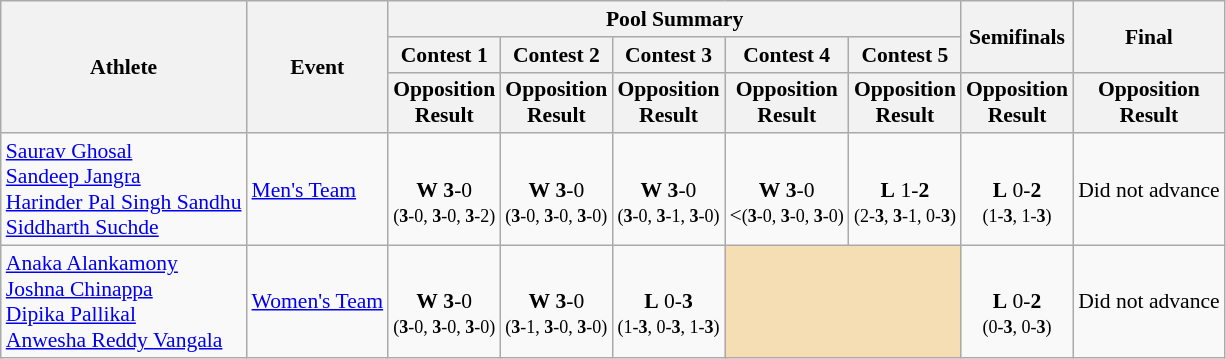<table class="wikitable" border="1" style="font-size:90%">
<tr>
<th rowspan=3>Athlete</th>
<th rowspan=3>Event</th>
<th colspan=5>Pool Summary</th>
<th rowspan=2>Semifinals</th>
<th rowspan=2>Final</th>
</tr>
<tr>
<th>Contest 1</th>
<th>Contest 2</th>
<th>Contest 3</th>
<th>Contest 4</th>
<th>Contest 5</th>
</tr>
<tr>
<th>Opposition<br>Result</th>
<th>Opposition<br>Result</th>
<th>Opposition<br>Result</th>
<th>Opposition<br>Result</th>
<th>Opposition<br>Result</th>
<th>Opposition<br>Result</th>
<th>Opposition<br>Result</th>
</tr>
<tr>
<td><a href='#'>Saurav Ghosal</a><br><a href='#'>Sandeep Jangra</a><br><a href='#'>Harinder Pal Singh Sandhu</a><br><a href='#'>Siddharth Suchde</a></td>
<td><a href='#'>Men's Team</a></td>
<td align=center><br><strong>W</strong> <strong>3</strong>-0<br><small>(<strong>3</strong>-0, <strong>3</strong>-0, <strong>3</strong>-2)</small></td>
<td align=center><br><strong>W</strong> <strong>3</strong>-0<br><small>(<strong>3</strong>-0, <strong>3</strong>-0, <strong>3</strong>-0)</small></td>
<td align=center><br><strong>W</strong> <strong>3</strong>-0<br><small>(<strong>3</strong>-0, <strong>3</strong>-1, <strong>3</strong>-0)</small></td>
<td align=center><br><strong>W</strong> <strong>3</strong>-0<br><<small>(<strong>3</strong>-0, <strong>3</strong>-0, <strong>3</strong>-0)</small></td>
<td align=center><br><strong>L</strong> 1-<strong>2</strong><br><small>(2-<strong>3</strong>, <strong>3</strong>-1, 0-<strong>3</strong>)</small></td>
<td align=center><br><strong>L</strong> 0-<strong>2</strong><br><small>(1-<strong>3</strong>, 1-<strong>3</strong>)</small><br></td>
<td align=center colspan="7">Did not advance</td>
</tr>
<tr>
<td><a href='#'>Anaka Alankamony</a><br><a href='#'>Joshna Chinappa</a><br><a href='#'>Dipika Pallikal</a><br><a href='#'>Anwesha Reddy Vangala</a></td>
<td><a href='#'>Women's Team</a></td>
<td align=center><br><strong>W</strong> <strong>3</strong>-0<br><small>(<strong>3</strong>-0, <strong>3</strong>-0, <strong>3</strong>-0)</small></td>
<td align=center><br><strong>W</strong> <strong>3</strong>-0<br><small>(<strong>3</strong>-1, <strong>3</strong>-0, <strong>3</strong>-0)</small></td>
<td align=center><br><strong>L</strong> 0-<strong>3</strong><br><small>(1-<strong>3</strong>, 0-<strong>3</strong>, 1-<strong>3</strong>)</small></td>
<td align=center bgcolor=wheat colspan=2></td>
<td align=center><br><strong>L</strong> 0-<strong>2</strong><br><small>(0-<strong>3</strong>, 0-<strong>3</strong>)</small><br></td>
<td align=center colspan="7">Did not advance</td>
</tr>
</table>
